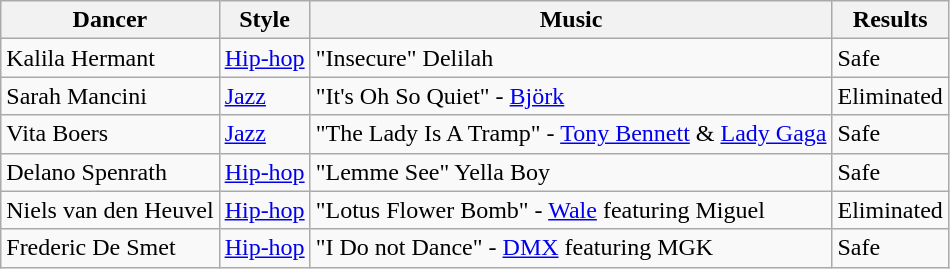<table Class = "wikitable">
<tr>
<th>Dancer</th>
<th>Style</th>
<th>Music</th>
<th>Results</th>
</tr>
<tr>
<td>Kalila Hermant</td>
<td><a href='#'>Hip-hop</a></td>
<td>"Insecure" Delilah</td>
<td>Safe</td>
</tr>
<tr>
<td>Sarah Mancini</td>
<td><a href='#'>Jazz</a></td>
<td>"It's Oh So Quiet" - <a href='#'>Björk</a></td>
<td>Eliminated</td>
</tr>
<tr>
<td>Vita Boers</td>
<td><a href='#'>Jazz</a></td>
<td>"The Lady Is A Tramp" - <a href='#'>Tony Bennett</a> & <a href='#'>Lady Gaga</a></td>
<td>Safe</td>
</tr>
<tr>
<td>Delano Spenrath</td>
<td><a href='#'>Hip-hop</a></td>
<td>"Lemme See" Yella Boy</td>
<td>Safe</td>
</tr>
<tr>
<td>Niels van den Heuvel</td>
<td><a href='#'>Hip-hop</a></td>
<td>"Lotus Flower Bomb" - <a href='#'>Wale</a> featuring Miguel</td>
<td>Eliminated</td>
</tr>
<tr>
<td>Frederic De Smet</td>
<td><a href='#'>Hip-hop</a></td>
<td>"I Do not Dance" - <a href='#'>DMX</a> featuring MGK</td>
<td>Safe</td>
</tr>
</table>
